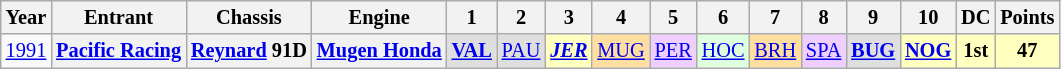<table class="wikitable" style="text-align:center; font-size:85%">
<tr>
<th>Year</th>
<th>Entrant</th>
<th>Chassis</th>
<th>Engine</th>
<th>1</th>
<th>2</th>
<th>3</th>
<th>4</th>
<th>5</th>
<th>6</th>
<th>7</th>
<th>8</th>
<th>9</th>
<th>10</th>
<th>DC</th>
<th>Points</th>
</tr>
<tr>
<td><a href='#'>1991</a></td>
<th nowrap><a href='#'>Pacific Racing</a></th>
<th nowrap><a href='#'>Reynard</a> 91D</th>
<th nowrap><a href='#'>Mugen Honda</a></th>
<td style="background:#DFDFDF;"><strong><a href='#'>VAL</a></strong><br></td>
<td style="background:#DFDFDF;"><a href='#'>PAU</a><br></td>
<td style="background:#FFFFBF;"><a href='#'><strong><em>JER</em></strong></a><br></td>
<td style="background:#FFDF9F;"><a href='#'>MUG</a><br></td>
<td style="background:#EFCFFF;"><a href='#'>PER</a><br></td>
<td style="background:#DFFFDF;"><a href='#'>HOC</a><br></td>
<td style="background:#FFDF9F;"><a href='#'>BRH</a><br></td>
<td style="background:#EFCFFF;"><a href='#'>SPA</a><br></td>
<td style="background:#DFDFDF;"><strong><a href='#'>BUG</a></strong><br></td>
<td style="background:#FFFFBF;"><strong><a href='#'>NOG</a></strong><br></td>
<td style="background:#FFFFBF;"><strong>1st</strong></td>
<td style="background:#FFFFBF;"><strong>47</strong></td>
</tr>
</table>
